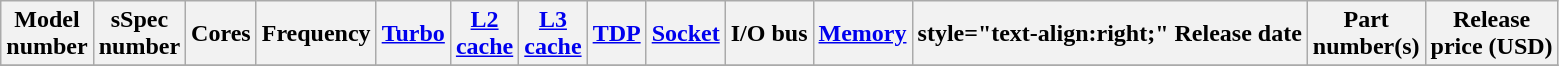<table class="wikitable">
<tr>
<th>Model<br>number</th>
<th>sSpec<br>number</th>
<th>Cores</th>
<th>Frequency</th>
<th><a href='#'>Turbo</a></th>
<th><a href='#'>L2<br>cache</a></th>
<th><a href='#'>L3<br>cache</a></th>
<th><a href='#'>TDP</a></th>
<th><a href='#'>Socket</a></th>
<th>I/O bus</th>
<th><a href='#'>Memory</a><br></th>
<th>style="text-align:right;"  Release date</th>
<th>Part<br>number(s)</th>
<th>Release<br>price (USD)<br></th>
</tr>
<tr>
</tr>
</table>
